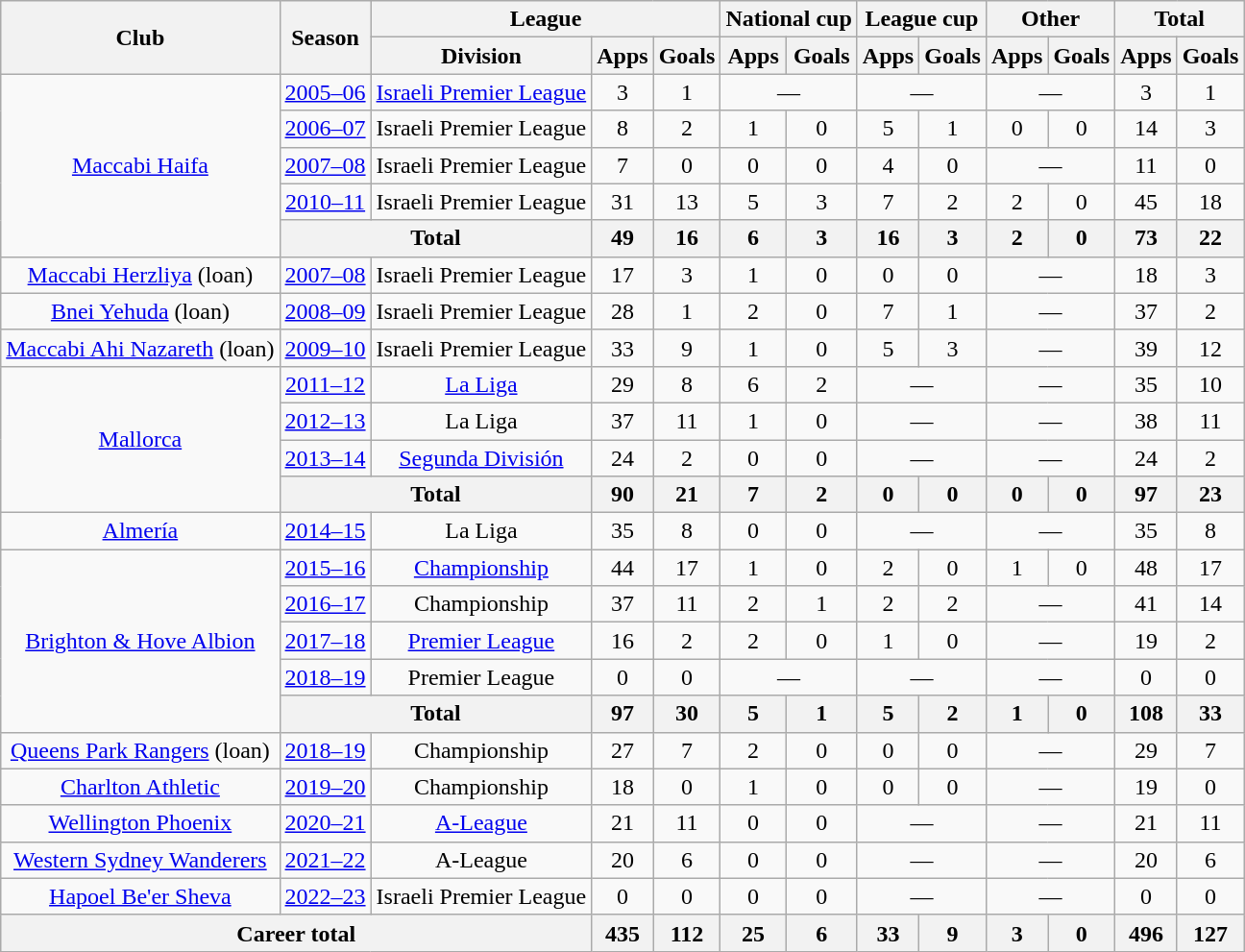<table class="wikitable" style="text-align:center">
<tr>
<th rowspan="2">Club</th>
<th rowspan="2">Season</th>
<th colspan="3">League</th>
<th colspan="2">National cup</th>
<th colspan="2">League cup</th>
<th colspan="2">Other</th>
<th colspan="2">Total</th>
</tr>
<tr>
<th>Division</th>
<th>Apps</th>
<th>Goals</th>
<th>Apps</th>
<th>Goals</th>
<th>Apps</th>
<th>Goals</th>
<th>Apps</th>
<th>Goals</th>
<th>Apps</th>
<th>Goals</th>
</tr>
<tr>
<td rowspan="5"><a href='#'>Maccabi Haifa</a></td>
<td><a href='#'>2005–06</a></td>
<td><a href='#'>Israeli Premier League</a></td>
<td>3</td>
<td>1</td>
<td colspan="2">—</td>
<td colspan="2">—</td>
<td colspan="2">—</td>
<td>3</td>
<td>1</td>
</tr>
<tr>
<td><a href='#'>2006–07</a></td>
<td>Israeli Premier League</td>
<td>8</td>
<td>2</td>
<td>1</td>
<td>0</td>
<td>5</td>
<td>1</td>
<td>0</td>
<td>0</td>
<td>14</td>
<td>3</td>
</tr>
<tr>
<td><a href='#'>2007–08</a></td>
<td>Israeli Premier League</td>
<td>7</td>
<td>0</td>
<td>0</td>
<td>0</td>
<td>4</td>
<td>0</td>
<td colspan="2">—</td>
<td>11</td>
<td>0</td>
</tr>
<tr>
<td><a href='#'>2010–11</a></td>
<td>Israeli Premier League</td>
<td>31</td>
<td>13</td>
<td>5</td>
<td>3</td>
<td>7</td>
<td>2</td>
<td>2</td>
<td>0</td>
<td>45</td>
<td>18</td>
</tr>
<tr>
<th colspan="2">Total</th>
<th>49</th>
<th>16</th>
<th>6</th>
<th>3</th>
<th>16</th>
<th>3</th>
<th>2</th>
<th>0</th>
<th>73</th>
<th>22</th>
</tr>
<tr>
<td><a href='#'>Maccabi Herzliya</a> (loan)</td>
<td><a href='#'>2007–08</a></td>
<td>Israeli Premier League</td>
<td>17</td>
<td>3</td>
<td>1</td>
<td>0</td>
<td>0</td>
<td>0</td>
<td colspan="2">—</td>
<td>18</td>
<td>3</td>
</tr>
<tr>
<td><a href='#'>Bnei Yehuda</a> (loan)</td>
<td><a href='#'>2008–09</a></td>
<td>Israeli Premier League</td>
<td>28</td>
<td>1</td>
<td>2</td>
<td>0</td>
<td>7</td>
<td>1</td>
<td colspan="2">—</td>
<td>37</td>
<td>2</td>
</tr>
<tr>
<td><a href='#'>Maccabi Ahi Nazareth</a> (loan)</td>
<td><a href='#'>2009–10</a></td>
<td>Israeli Premier League</td>
<td>33</td>
<td>9</td>
<td>1</td>
<td>0</td>
<td>5</td>
<td>3</td>
<td colspan="2">—</td>
<td>39</td>
<td>12</td>
</tr>
<tr>
<td rowspan="4"><a href='#'>Mallorca</a></td>
<td><a href='#'>2011–12</a></td>
<td><a href='#'>La Liga</a></td>
<td>29</td>
<td>8</td>
<td>6</td>
<td>2</td>
<td colspan="2">—</td>
<td colspan="2">—</td>
<td>35</td>
<td>10</td>
</tr>
<tr>
<td><a href='#'>2012–13</a></td>
<td>La Liga</td>
<td>37</td>
<td>11</td>
<td>1</td>
<td>0</td>
<td colspan="2">—</td>
<td colspan="2">—</td>
<td>38</td>
<td>11</td>
</tr>
<tr>
<td><a href='#'>2013–14</a></td>
<td><a href='#'>Segunda División</a></td>
<td>24</td>
<td>2</td>
<td>0</td>
<td>0</td>
<td colspan="2">—</td>
<td colspan="2">—</td>
<td>24</td>
<td>2</td>
</tr>
<tr>
<th colspan="2">Total</th>
<th>90</th>
<th>21</th>
<th>7</th>
<th>2</th>
<th>0</th>
<th>0</th>
<th>0</th>
<th>0</th>
<th>97</th>
<th>23</th>
</tr>
<tr>
<td><a href='#'>Almería</a></td>
<td><a href='#'>2014–15</a></td>
<td>La Liga</td>
<td>35</td>
<td>8</td>
<td>0</td>
<td>0</td>
<td colspan="2">—</td>
<td colspan="2">—</td>
<td>35</td>
<td>8</td>
</tr>
<tr>
<td rowspan="5"><a href='#'>Brighton & Hove Albion</a></td>
<td><a href='#'>2015–16</a></td>
<td><a href='#'>Championship</a></td>
<td>44</td>
<td>17</td>
<td>1</td>
<td>0</td>
<td>2</td>
<td>0</td>
<td>1</td>
<td>0</td>
<td>48</td>
<td>17</td>
</tr>
<tr>
<td><a href='#'>2016–17</a></td>
<td>Championship</td>
<td>37</td>
<td>11</td>
<td>2</td>
<td>1</td>
<td>2</td>
<td>2</td>
<td colspan="2">—</td>
<td>41</td>
<td>14</td>
</tr>
<tr>
<td><a href='#'>2017–18</a></td>
<td><a href='#'>Premier League</a></td>
<td>16</td>
<td>2</td>
<td>2</td>
<td>0</td>
<td>1</td>
<td>0</td>
<td colspan="2">—</td>
<td>19</td>
<td>2</td>
</tr>
<tr>
<td><a href='#'>2018–19</a></td>
<td>Premier League</td>
<td>0</td>
<td>0</td>
<td colspan="2">—</td>
<td colspan="2">—</td>
<td colspan="2">—</td>
<td>0</td>
<td>0</td>
</tr>
<tr>
<th colspan="2">Total</th>
<th>97</th>
<th>30</th>
<th>5</th>
<th>1</th>
<th>5</th>
<th>2</th>
<th>1</th>
<th>0</th>
<th>108</th>
<th>33</th>
</tr>
<tr>
<td><a href='#'>Queens Park Rangers</a> (loan)</td>
<td><a href='#'>2018–19</a></td>
<td>Championship</td>
<td>27</td>
<td>7</td>
<td>2</td>
<td>0</td>
<td>0</td>
<td>0</td>
<td colspan="2">—</td>
<td>29</td>
<td>7</td>
</tr>
<tr>
<td><a href='#'>Charlton Athletic</a></td>
<td><a href='#'>2019–20</a></td>
<td>Championship</td>
<td>18</td>
<td>0</td>
<td>1</td>
<td>0</td>
<td>0</td>
<td>0</td>
<td colspan="2">—</td>
<td>19</td>
<td>0</td>
</tr>
<tr>
<td><a href='#'>Wellington Phoenix</a></td>
<td><a href='#'>2020–21</a></td>
<td><a href='#'>A-League</a></td>
<td>21</td>
<td>11</td>
<td>0</td>
<td>0</td>
<td colspan="2">—</td>
<td colspan="2">—</td>
<td>21</td>
<td>11</td>
</tr>
<tr>
<td><a href='#'>Western Sydney Wanderers</a></td>
<td><a href='#'>2021–22</a></td>
<td>A-League</td>
<td>20</td>
<td>6</td>
<td>0</td>
<td>0</td>
<td colspan="2">—</td>
<td colspan="2">—</td>
<td>20</td>
<td>6</td>
</tr>
<tr>
<td><a href='#'>Hapoel Be'er Sheva</a></td>
<td><a href='#'>2022–23</a></td>
<td>Israeli Premier League</td>
<td>0</td>
<td>0</td>
<td>0</td>
<td>0</td>
<td colspan="2">—</td>
<td colspan="2">—</td>
<td>0</td>
<td>0</td>
</tr>
<tr>
<th colspan="3">Career total</th>
<th>435</th>
<th>112</th>
<th>25</th>
<th>6</th>
<th>33</th>
<th>9</th>
<th>3</th>
<th>0</th>
<th>496</th>
<th>127</th>
</tr>
</table>
